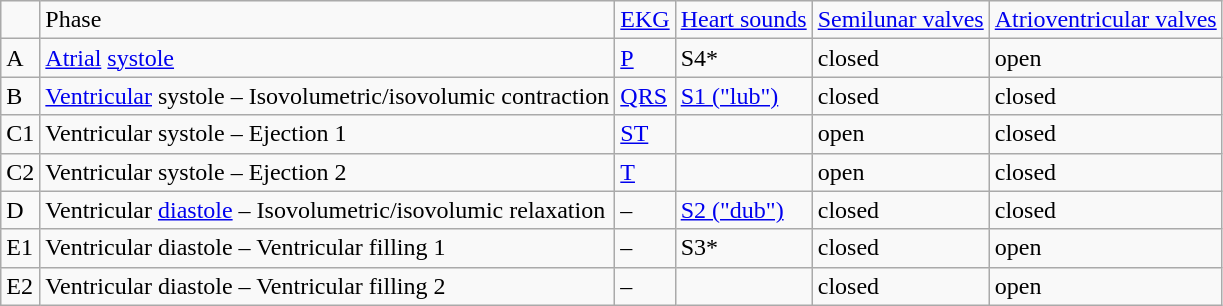<table class="wikitable">
<tr>
<td></td>
<td>Phase</td>
<td><a href='#'>EKG</a></td>
<td><a href='#'>Heart sounds</a></td>
<td><a href='#'>Semilunar valves</a></td>
<td><a href='#'>Atrioventricular valves</a></td>
</tr>
<tr>
<td>A</td>
<td><a href='#'>Atrial</a> <a href='#'>systole</a></td>
<td><a href='#'>P</a></td>
<td>S4*</td>
<td>closed</td>
<td>open</td>
</tr>
<tr>
<td>B</td>
<td><a href='#'>Ventricular</a> systole – Isovolumetric/isovolumic contraction</td>
<td><a href='#'>QRS</a></td>
<td><a href='#'>S1 ("lub")</a></td>
<td>closed</td>
<td>closed</td>
</tr>
<tr>
<td>C1</td>
<td>Ventricular systole – Ejection 1</td>
<td><a href='#'>ST</a></td>
<td></td>
<td>open</td>
<td>closed</td>
</tr>
<tr>
<td>C2</td>
<td>Ventricular systole – Ejection 2</td>
<td><a href='#'>T</a></td>
<td></td>
<td>open</td>
<td>closed</td>
</tr>
<tr>
<td>D</td>
<td>Ventricular <a href='#'>diastole</a> – Isovolumetric/isovolumic relaxation</td>
<td>–</td>
<td><a href='#'>S2 ("dub")</a></td>
<td>closed</td>
<td>closed</td>
</tr>
<tr>
<td>E1</td>
<td>Ventricular diastole – Ventricular filling 1</td>
<td>–</td>
<td>S3*</td>
<td>closed</td>
<td>open</td>
</tr>
<tr>
<td>E2</td>
<td>Ventricular diastole – Ventricular filling 2</td>
<td>–</td>
<td></td>
<td>closed</td>
<td>open</td>
</tr>
</table>
